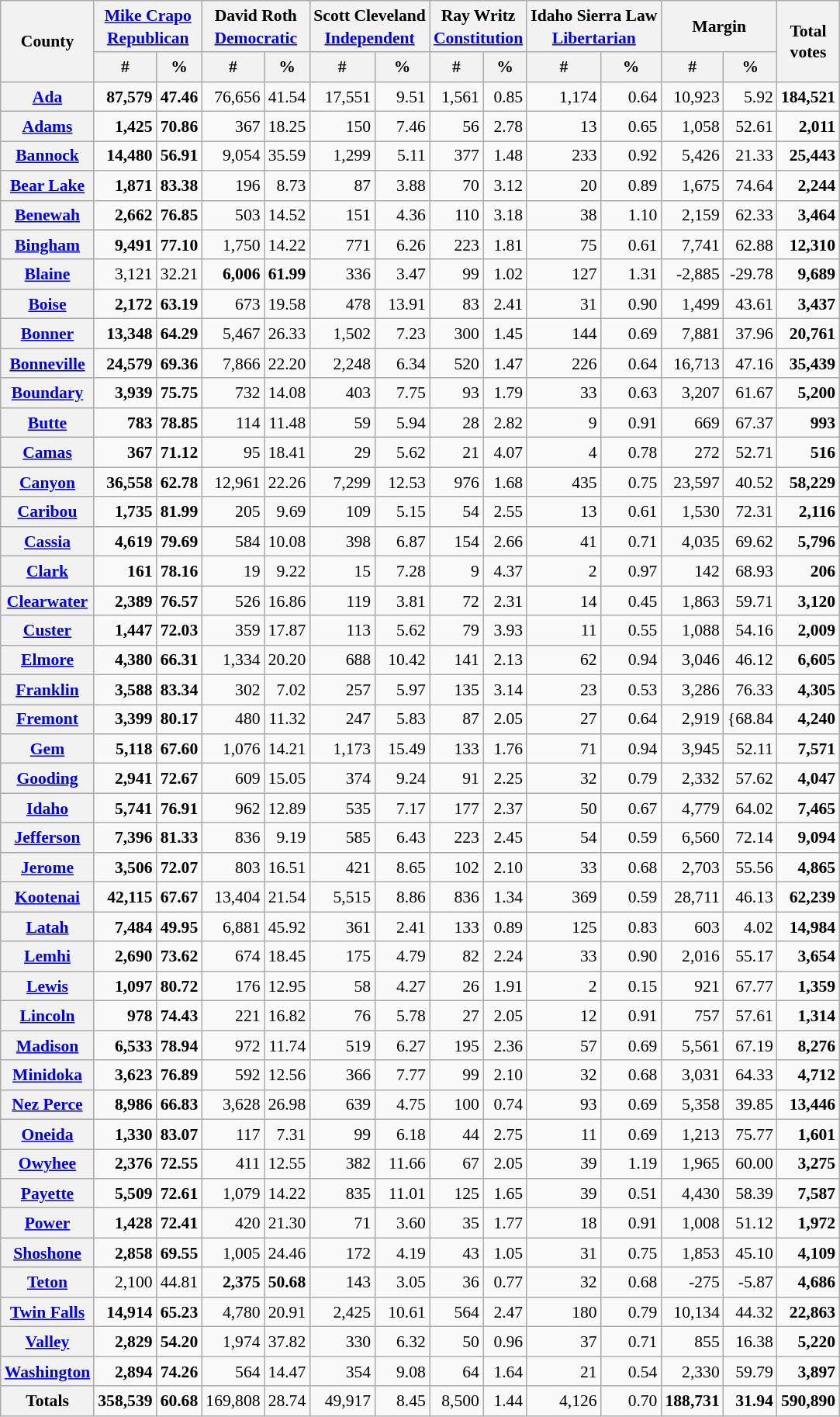<table class="wikitable sortable" style="text-align:right;font-size:90%;line-height:1.3">
<tr>
<th rowspan=2>County</th>
<th colspan=2><a href='#'>Mike Crapo</a><br><a href='#'>Republican</a></th>
<th colspan=2>David Roth<br><a href='#'>Democratic</a></th>
<th colspan=2>Scott Cleveland<br><a href='#'>Independent</a></th>
<th colspan=2>Ray Writz<br><a href='#'>Constitution</a></th>
<th colspan=2>Idaho Sierra Law<br><a href='#'>Libertarian</a></th>
<th colspan=2>Margin</th>
<th rowspan=2>Total<br>votes</th>
</tr>
<tr>
<th data-sort-type=number>#</th>
<th data-sort-type=number>%</th>
<th data-sort-type=number>#</th>
<th data-sort-type=number>%</th>
<th data-sort-type=number>#</th>
<th data-sort-type=number>%</th>
<th data-sort-type=number>#</th>
<th data-sort-type=number>%</th>
<th data-sort-type=number>#</th>
<th data-sort-type=number>%</th>
<th data-sort-type=number>#</th>
<th data-sort-type=number>%</th>
</tr>
<tr>
<th><a href='#'>Ada</a></th>
<td><strong>87,579</strong></td>
<td><strong>47.46</strong></td>
<td>76,656</td>
<td>41.54</td>
<td>17,551</td>
<td>9.51</td>
<td>1,561</td>
<td>0.85</td>
<td>1,174</td>
<td>0.64</td>
<td>10,923</td>
<td>5.92</td>
<td><strong>184,521</strong></td>
</tr>
<tr>
<th><a href='#'>Adams</a></th>
<td><strong>1,425</strong></td>
<td><strong>70.86</strong></td>
<td>367</td>
<td>18.25</td>
<td>150</td>
<td>7.46</td>
<td>56</td>
<td>2.78</td>
<td>13</td>
<td>0.65</td>
<td>1,058</td>
<td>52.61</td>
<td><strong>2,011</strong></td>
</tr>
<tr>
<th><a href='#'>Bannock</a></th>
<td><strong>14,480</strong></td>
<td><strong>56.91</strong></td>
<td>9,054</td>
<td>35.59</td>
<td>1,299</td>
<td>5.11</td>
<td>377</td>
<td>1.48</td>
<td>233</td>
<td>0.92</td>
<td>5,426</td>
<td>21.33</td>
<td><strong>25,443</strong></td>
</tr>
<tr>
<th><a href='#'>Bear Lake</a></th>
<td><strong>1,871</strong></td>
<td><strong>83.38</strong></td>
<td>196</td>
<td>8.73</td>
<td>87</td>
<td>3.88</td>
<td>70</td>
<td>3.12</td>
<td>20</td>
<td>0.89</td>
<td>1,675</td>
<td>74.64</td>
<td><strong>2,244</strong></td>
</tr>
<tr>
<th><a href='#'>Benewah</a></th>
<td><strong>2,662</strong></td>
<td><strong>76.85</strong></td>
<td>503</td>
<td>14.52</td>
<td>151</td>
<td>4.36</td>
<td>110</td>
<td>3.18</td>
<td>38</td>
<td>1.10</td>
<td>2,159</td>
<td>62.33</td>
<td><strong>3,464</strong></td>
</tr>
<tr>
<th><a href='#'>Bingham</a></th>
<td><strong>9,491</strong></td>
<td><strong>77.10</strong></td>
<td>1,750</td>
<td>14.22</td>
<td>771</td>
<td>6.26</td>
<td>223</td>
<td>1.81</td>
<td>75</td>
<td>0.61</td>
<td>7,741</td>
<td>62.88</td>
<td><strong>12,310</strong></td>
</tr>
<tr>
<th><a href='#'>Blaine</a></th>
<td>3,121</td>
<td>32.21</td>
<td><strong>6,006</strong></td>
<td><strong>61.99</strong></td>
<td>336</td>
<td>3.47</td>
<td>99</td>
<td>1.02</td>
<td>127</td>
<td>1.31</td>
<td>-2,885</td>
<td>-29.78</td>
<td><strong>9,689</strong></td>
</tr>
<tr>
<th><a href='#'>Boise</a></th>
<td><strong>2,172</strong></td>
<td><strong>63.19</strong></td>
<td>673</td>
<td>19.58</td>
<td>478</td>
<td>13.91</td>
<td>83</td>
<td>2.41</td>
<td>31</td>
<td>0.90</td>
<td>1,499</td>
<td>43.61</td>
<td><strong>3,437</strong></td>
</tr>
<tr>
<th><a href='#'>Bonner</a></th>
<td><strong>13,348</strong></td>
<td><strong>64.29</strong></td>
<td>5,467</td>
<td>26.33</td>
<td>1,502</td>
<td>7.23</td>
<td>300</td>
<td>1.45</td>
<td>144</td>
<td>0.69</td>
<td>7,881</td>
<td>37.96</td>
<td><strong>20,761</strong></td>
</tr>
<tr>
<th><a href='#'>Bonneville</a></th>
<td><strong>24,579</strong></td>
<td><strong>69.36</strong></td>
<td>7,866</td>
<td>22.20</td>
<td>2,248</td>
<td>6.34</td>
<td>520</td>
<td>1.47</td>
<td>226</td>
<td>0.64</td>
<td>16,713</td>
<td>47.16</td>
<td><strong>35,439</strong></td>
</tr>
<tr>
<th><a href='#'>Boundary</a></th>
<td><strong>3,939</strong></td>
<td><strong>75.75</strong></td>
<td>732</td>
<td>14.08</td>
<td>403</td>
<td>7.75</td>
<td>93</td>
<td>1.79</td>
<td>33</td>
<td>0.63</td>
<td>3,207</td>
<td>61.67</td>
<td><strong>5,200</strong></td>
</tr>
<tr>
<th><a href='#'>Butte</a></th>
<td><strong>783</strong></td>
<td><strong>78.85</strong></td>
<td>114</td>
<td>11.48</td>
<td>59</td>
<td>5.94</td>
<td>28</td>
<td>2.82</td>
<td>9</td>
<td>0.91</td>
<td>669</td>
<td>67.37</td>
<td><strong>993</strong></td>
</tr>
<tr>
<th><a href='#'>Camas</a></th>
<td><strong>367</strong></td>
<td><strong>71.12</strong></td>
<td>95</td>
<td>18.41</td>
<td>29</td>
<td>5.62</td>
<td>21</td>
<td>4.07</td>
<td>4</td>
<td>0.78</td>
<td>272</td>
<td>52.71</td>
<td><strong>516</strong></td>
</tr>
<tr>
<th><a href='#'>Canyon</a></th>
<td><strong>36,558</strong></td>
<td><strong>62.78</strong></td>
<td>12,961</td>
<td>22.26</td>
<td>7,299</td>
<td>12.53</td>
<td>976</td>
<td>1.68</td>
<td>435</td>
<td>0.75</td>
<td>23,597</td>
<td>40.52</td>
<td><strong>58,229</strong></td>
</tr>
<tr>
<th><a href='#'>Caribou</a></th>
<td><strong>1,735</strong></td>
<td><strong>81.99</strong></td>
<td>205</td>
<td>9.69</td>
<td>109</td>
<td>5.15</td>
<td>54</td>
<td>2.55</td>
<td>13</td>
<td>0.61</td>
<td>1,530</td>
<td>72.31</td>
<td><strong>2,116</strong></td>
</tr>
<tr>
<th><a href='#'>Cassia</a></th>
<td><strong>4,619</strong></td>
<td><strong>79.69</strong></td>
<td>584</td>
<td>10.08</td>
<td>398</td>
<td>6.87</td>
<td>154</td>
<td>2.66</td>
<td>41</td>
<td>0.71</td>
<td>4,035</td>
<td>69.62</td>
<td><strong>5,796</strong></td>
</tr>
<tr>
<th><a href='#'>Clark</a></th>
<td><strong>161</strong></td>
<td><strong>78.16</strong></td>
<td>19</td>
<td>9.22</td>
<td>15</td>
<td>7.28</td>
<td>9</td>
<td>4.37</td>
<td>2</td>
<td>0.97</td>
<td>142</td>
<td>68.93</td>
<td><strong>206</strong></td>
</tr>
<tr>
<th><a href='#'>Clearwater</a></th>
<td><strong>2,389</strong></td>
<td><strong>76.57</strong></td>
<td>526</td>
<td>16.86</td>
<td>119</td>
<td>3.81</td>
<td>72</td>
<td>2.31</td>
<td>14</td>
<td>0.45</td>
<td>1,863</td>
<td>59.71</td>
<td><strong>3,120</strong></td>
</tr>
<tr>
<th><a href='#'>Custer</a></th>
<td><strong>1,447</strong></td>
<td><strong>72.03</strong></td>
<td>359</td>
<td>17.87</td>
<td>113</td>
<td>5.62</td>
<td>79</td>
<td>3.93</td>
<td>11</td>
<td>0.55</td>
<td>1,088</td>
<td>54.16</td>
<td><strong>2,009</strong></td>
</tr>
<tr>
<th><a href='#'>Elmore</a></th>
<td><strong>4,380</strong></td>
<td><strong>66.31</strong></td>
<td>1,334</td>
<td>20.20</td>
<td>688</td>
<td>10.42</td>
<td>141</td>
<td>2.13</td>
<td>62</td>
<td>0.94</td>
<td>3,046</td>
<td>46.12</td>
<td><strong>6,605</strong></td>
</tr>
<tr>
<th><a href='#'>Franklin</a></th>
<td><strong>3,588</strong></td>
<td><strong>83.34</strong></td>
<td>302</td>
<td>7.02</td>
<td>257</td>
<td>5.97</td>
<td>135</td>
<td>3.14</td>
<td>23</td>
<td>0.53</td>
<td>3,286</td>
<td>76.33</td>
<td><strong>4,305</strong></td>
</tr>
<tr>
<th><a href='#'>Fremont</a></th>
<td><strong>3,399</strong></td>
<td><strong>80.17</strong></td>
<td>480</td>
<td>11.32</td>
<td>247</td>
<td>5.83</td>
<td>87</td>
<td>2.05</td>
<td>27</td>
<td>0.64</td>
<td>2,919</td>
<td>{68.84</td>
<td><strong>4,240</strong></td>
</tr>
<tr>
<th><a href='#'>Gem</a></th>
<td><strong>5,118</strong></td>
<td><strong>67.60</strong></td>
<td>1,076</td>
<td>14.21</td>
<td>1,173</td>
<td>15.49</td>
<td>133</td>
<td>1.76</td>
<td>71</td>
<td>0.94</td>
<td>3,945</td>
<td>52.11</td>
<td><strong>7,571</strong></td>
</tr>
<tr>
<th><a href='#'>Gooding</a></th>
<td><strong>2,941</strong></td>
<td><strong>72.67</strong></td>
<td>609</td>
<td>15.05</td>
<td>374</td>
<td>9.24</td>
<td>91</td>
<td>2.25</td>
<td>32</td>
<td>0.79</td>
<td>2,332</td>
<td>57.62</td>
<td><strong>4,047</strong></td>
</tr>
<tr>
<th><a href='#'>Idaho</a></th>
<td><strong>5,741</strong></td>
<td><strong>76.91</strong></td>
<td>962</td>
<td>12.89</td>
<td>535</td>
<td>7.17</td>
<td>177</td>
<td>2.37</td>
<td>50</td>
<td>0.67</td>
<td>4,779</td>
<td>64.02</td>
<td><strong>7,465</strong></td>
</tr>
<tr>
<th><a href='#'>Jefferson</a></th>
<td><strong>7,396</strong></td>
<td><strong>81.33</strong></td>
<td>836</td>
<td>9.19</td>
<td>585</td>
<td>6.43</td>
<td>223</td>
<td>2.45</td>
<td>54</td>
<td>0.59</td>
<td>6,560</td>
<td>72.14</td>
<td><strong>9,094</strong></td>
</tr>
<tr>
<th><a href='#'>Jerome</a></th>
<td><strong>3,506</strong></td>
<td><strong>72.07</strong></td>
<td>803</td>
<td>16.51</td>
<td>421</td>
<td>8.65</td>
<td>102</td>
<td>2.10</td>
<td>33</td>
<td>0.68</td>
<td>2,703</td>
<td>55.56</td>
<td><strong>4,865</strong></td>
</tr>
<tr>
<th><a href='#'>Kootenai</a></th>
<td><strong>42,115</strong></td>
<td><strong>67.67</strong></td>
<td>13,404</td>
<td>21.54</td>
<td>5,515</td>
<td>8.86</td>
<td>836</td>
<td>1.34</td>
<td>369</td>
<td>0.59</td>
<td>28,711</td>
<td>46.13</td>
<td><strong>62,239</strong></td>
</tr>
<tr>
<th><a href='#'>Latah</a></th>
<td><strong>7,484</strong></td>
<td><strong>49.95</strong></td>
<td>6,881</td>
<td>45.92</td>
<td>361</td>
<td>2.41</td>
<td>133</td>
<td>0.89</td>
<td>125</td>
<td>0.83</td>
<td>603</td>
<td>4.02</td>
<td><strong>14,984</strong></td>
</tr>
<tr>
<th><a href='#'>Lemhi</a></th>
<td><strong>2,690</strong></td>
<td><strong>73.62</strong></td>
<td>674</td>
<td>18.45</td>
<td>175</td>
<td>4.79</td>
<td>82</td>
<td>2.24</td>
<td>33</td>
<td>0.90</td>
<td>2,016</td>
<td>55.17</td>
<td><strong>3,654</strong></td>
</tr>
<tr>
<th><a href='#'>Lewis</a></th>
<td><strong>1,097</strong></td>
<td><strong>80.72</strong></td>
<td>176</td>
<td>12.95</td>
<td>58</td>
<td>4.27</td>
<td>26</td>
<td>1.91</td>
<td>2</td>
<td>0.15</td>
<td>921</td>
<td>67.77</td>
<td><strong>1,359</strong></td>
</tr>
<tr>
<th><a href='#'>Lincoln</a></th>
<td><strong>978</strong></td>
<td><strong>74.43</strong></td>
<td>221</td>
<td>16.82</td>
<td>76</td>
<td>5.78</td>
<td>27</td>
<td>2.05</td>
<td>12</td>
<td>0.91</td>
<td>757</td>
<td>57.61</td>
<td><strong>1,314</strong></td>
</tr>
<tr>
<th><a href='#'>Madison</a></th>
<td><strong>6,533</strong></td>
<td><strong>78.94</strong></td>
<td>972</td>
<td>11.74</td>
<td>519</td>
<td>6.27</td>
<td>195</td>
<td>2.36</td>
<td>57</td>
<td>0.69</td>
<td>5,561</td>
<td>67.19</td>
<td><strong>8,276</strong></td>
</tr>
<tr>
<th><a href='#'>Minidoka</a></th>
<td><strong>3,623</strong></td>
<td><strong>76.89</strong></td>
<td>592</td>
<td>12.56</td>
<td>366</td>
<td>7.77</td>
<td>99</td>
<td>2.10</td>
<td>32</td>
<td>0.68</td>
<td>3,031</td>
<td>64.33</td>
<td><strong>4,712</strong></td>
</tr>
<tr>
<th><a href='#'>Nez Perce</a></th>
<td><strong>8,986</strong></td>
<td><strong>66.83</strong></td>
<td>3,628</td>
<td>26.98</td>
<td>639</td>
<td>4.75</td>
<td>100</td>
<td>0.74</td>
<td>93</td>
<td>0.69</td>
<td>5,358</td>
<td>39.85</td>
<td><strong>13,446</strong></td>
</tr>
<tr>
<th><a href='#'>Oneida</a></th>
<td><strong>1,330</strong></td>
<td><strong>83.07</strong></td>
<td>117</td>
<td>7.31</td>
<td>99</td>
<td>6.18</td>
<td>44</td>
<td>2.75</td>
<td>11</td>
<td>0.69</td>
<td>1,213</td>
<td>75.77</td>
<td><strong>1,601</strong></td>
</tr>
<tr>
<th><a href='#'>Owyhee</a></th>
<td><strong>2,376</strong></td>
<td><strong>72.55</strong></td>
<td>411</td>
<td>12.55</td>
<td>382</td>
<td>11.66</td>
<td>67</td>
<td>2.05</td>
<td>39</td>
<td>1.19</td>
<td>1,965</td>
<td>60.00</td>
<td><strong>3,275</strong></td>
</tr>
<tr>
<th><a href='#'>Payette</a></th>
<td><strong>5,509</strong></td>
<td><strong>72.61</strong></td>
<td>1,079</td>
<td>14.22</td>
<td>835</td>
<td>11.01</td>
<td>125</td>
<td>1.65</td>
<td>39</td>
<td>0.51</td>
<td>4,430</td>
<td>58.39</td>
<td><strong>7,587</strong></td>
</tr>
<tr>
<th><a href='#'>Power</a></th>
<td><strong>1,428</strong></td>
<td><strong>72.41</strong></td>
<td>420</td>
<td>21.30</td>
<td>71</td>
<td>3.60</td>
<td>35</td>
<td>1.77</td>
<td>18</td>
<td>0.91</td>
<td>1,008</td>
<td>51.12</td>
<td><strong>1,972</strong></td>
</tr>
<tr>
<th><a href='#'>Shoshone</a></th>
<td><strong>2,858</strong></td>
<td><strong>69.55</strong></td>
<td>1,005</td>
<td>24.46</td>
<td>172</td>
<td>4.19</td>
<td>43</td>
<td>1.05</td>
<td>31</td>
<td>0.75</td>
<td>1,853</td>
<td>45.10</td>
<td><strong>4,109</strong></td>
</tr>
<tr>
<th><a href='#'>Teton</a></th>
<td>2,100</td>
<td>44.81</td>
<td><strong>2,375</strong></td>
<td><strong>50.68</strong></td>
<td>143</td>
<td>3.05</td>
<td>36</td>
<td>0.77</td>
<td>32</td>
<td>0.68</td>
<td>-275</td>
<td>-5.87</td>
<td><strong>4,686</strong></td>
</tr>
<tr>
<th><a href='#'>Twin Falls</a></th>
<td><strong>14,914</strong></td>
<td><strong>65.23</strong></td>
<td>4,780</td>
<td>20.91</td>
<td>2,425</td>
<td>10.61</td>
<td>564</td>
<td>2.47</td>
<td>180</td>
<td>0.79</td>
<td>10,134</td>
<td>44.32</td>
<td><strong>22,863</strong></td>
</tr>
<tr>
<th><a href='#'>Valley</a></th>
<td><strong>2,829</strong></td>
<td><strong>54.20</strong></td>
<td>1,974</td>
<td>37.82</td>
<td>330</td>
<td>6.32</td>
<td>50</td>
<td>0.96</td>
<td>37</td>
<td>0.71</td>
<td>855</td>
<td>16.38</td>
<td><strong>5,220</strong></td>
</tr>
<tr>
<th><a href='#'>Washington</a></th>
<td><strong>2,894</strong></td>
<td><strong>74.26</strong></td>
<td>564</td>
<td>14.47</td>
<td>354</td>
<td>9.08</td>
<td>64</td>
<td>1.64</td>
<td>21</td>
<td>0.54</td>
<td>2,330</td>
<td>59.79</td>
<td><strong>3,897</strong></td>
</tr>
<tr class="sortbottom">
<th>Totals</th>
<td><strong>358,539</strong></td>
<td><strong>60.68</strong></td>
<td>169,808</td>
<td>28.74</td>
<td>49,917</td>
<td>8.45</td>
<td>8,500</td>
<td>1.44</td>
<td>4,126</td>
<td>0.70</td>
<td><strong>188,731</strong></td>
<td><strong>31.94</strong></td>
<td><strong>590,890</strong></td>
</tr>
</table>
